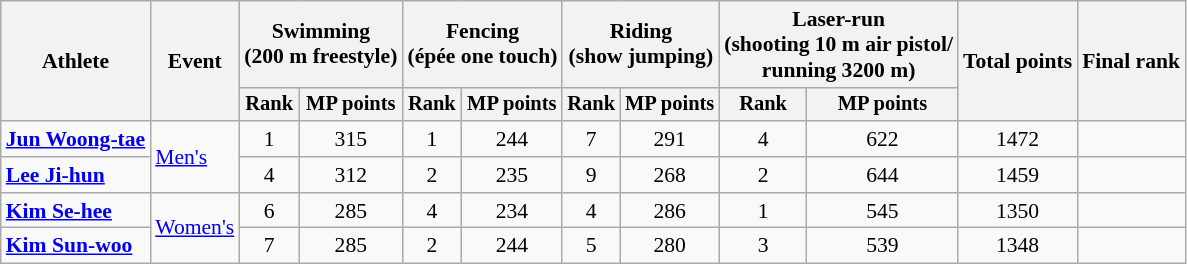<table class=wikitable style=font-size:90%;text-align:center>
<tr>
<th rowspan="2">Athlete</th>
<th rowspan="2">Event</th>
<th colspan=2>Swimming<br><span>(200 m freestyle)</span></th>
<th colspan=2>Fencing<br><span>(épée one touch)</span></th>
<th colspan=2>Riding<br><span>(show jumping)</span></th>
<th colspan=2>Laser-run<br><span>(shooting 10 m air pistol/<br>running 3200 m)</span></th>
<th rowspan=2>Total points</th>
<th rowspan=2>Final rank</th>
</tr>
<tr style="font-size:95%">
<th>Rank</th>
<th>MP points</th>
<th>Rank</th>
<th>MP points</th>
<th>Rank</th>
<th>MP points</th>
<th>Rank</th>
<th>MP points</th>
</tr>
<tr>
<td align=left><strong><a href='#'>Jun Woong-tae</a></strong></td>
<td align=left rowspan=2><a href='#'>Men's</a></td>
<td>1</td>
<td>315</td>
<td>1</td>
<td>244</td>
<td>7</td>
<td>291</td>
<td>4</td>
<td>622</td>
<td>1472</td>
<td></td>
</tr>
<tr>
<td align=left><strong><a href='#'>Lee Ji-hun</a></strong></td>
<td>4</td>
<td>312</td>
<td>2</td>
<td>235</td>
<td>9</td>
<td>268</td>
<td>2</td>
<td>644</td>
<td>1459</td>
<td></td>
</tr>
<tr>
<td align=left><strong><a href='#'>Kim Se-hee</a></strong></td>
<td align=left rowspan=2><a href='#'>Women's</a></td>
<td>6</td>
<td>285</td>
<td>4</td>
<td>234</td>
<td>4</td>
<td>286</td>
<td>1</td>
<td>545</td>
<td>1350</td>
<td></td>
</tr>
<tr>
<td align=left><strong><a href='#'>Kim Sun-woo</a></strong></td>
<td>7</td>
<td>285</td>
<td>2</td>
<td>244</td>
<td>5</td>
<td>280</td>
<td>3</td>
<td>539</td>
<td>1348</td>
<td></td>
</tr>
</table>
